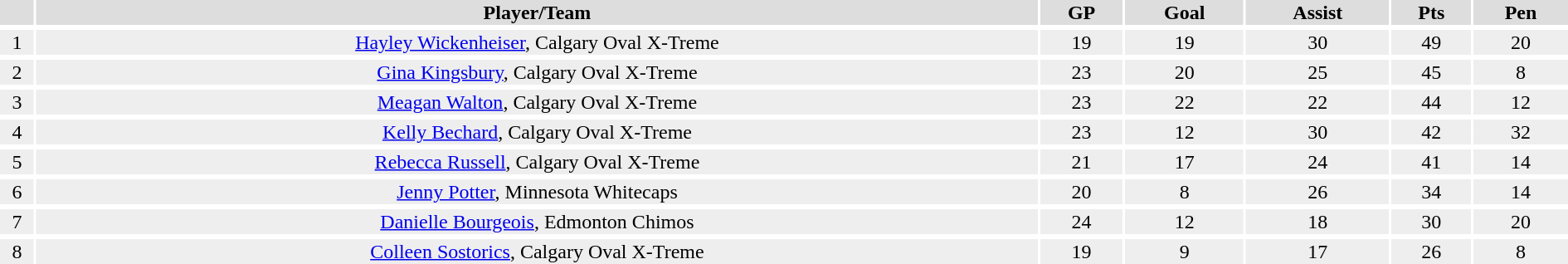<table width=100%>
<tr>
<th colspan=2></th>
</tr>
<tr bgcolor="#dddddd">
<th !width=10%></th>
<th !width=5%>Player/Team</th>
<th !width=5%>GP</th>
<th !width=5%>Goal</th>
<th !width=5%>Assist</th>
<th !width=5%>Pts</th>
<th !width=5%>Pen</th>
</tr>
<tr>
</tr>
<tr bgcolor="#eeeeee">
<td align=center>1</td>
<td align=center><a href='#'>Hayley Wickenheiser</a>, Calgary Oval X-Treme</td>
<td align=center>19</td>
<td align=center>19</td>
<td align=center>30</td>
<td align=center>49</td>
<td align=center>20</td>
</tr>
<tr>
</tr>
<tr bgcolor="#eeeeee">
<td align=center>2</td>
<td align=center><a href='#'>Gina Kingsbury</a>, Calgary Oval X-Treme</td>
<td align=center>23</td>
<td align=center>20</td>
<td align=center>25</td>
<td align=center>45</td>
<td align=center>8</td>
</tr>
<tr>
</tr>
<tr bgcolor="#eeeeee">
<td align=center>3</td>
<td align=center><a href='#'>Meagan Walton</a>, Calgary Oval X-Treme</td>
<td align=center>23</td>
<td align=center>22</td>
<td align=center>22</td>
<td align=center>44</td>
<td align=center>12</td>
</tr>
<tr>
</tr>
<tr bgcolor="#eeeeee">
<td align=center>4</td>
<td align=center><a href='#'>Kelly Bechard</a>, Calgary Oval X-Treme</td>
<td align=center>23</td>
<td align=center>12</td>
<td align=center>30</td>
<td align=center>42</td>
<td align=center>32</td>
</tr>
<tr>
</tr>
<tr bgcolor="#eeeeee">
<td align=center>5</td>
<td align=center><a href='#'>Rebecca Russell</a>, Calgary Oval X-Treme</td>
<td align=center>21</td>
<td align=center>17</td>
<td align=center>24</td>
<td align=center>41</td>
<td align=center>14</td>
</tr>
<tr>
</tr>
<tr bgcolor="#eeeeee">
<td align=center>6</td>
<td align=center><a href='#'>Jenny Potter</a>, Minnesota Whitecaps</td>
<td align=center>20</td>
<td align=center>8</td>
<td align=center>26</td>
<td align=center>34</td>
<td align=center>14</td>
</tr>
<tr>
</tr>
<tr bgcolor="#eeeeee">
<td align=center>7</td>
<td align=center><a href='#'>Danielle Bourgeois</a>, Edmonton Chimos</td>
<td align=center>24</td>
<td align=center>12</td>
<td align=center>18</td>
<td align=center>30</td>
<td align=center>20</td>
</tr>
<tr>
</tr>
<tr bgcolor="#eeeeee">
<td align=center>8</td>
<td align=center><a href='#'>Colleen Sostorics</a>, Calgary Oval X-Treme</td>
<td align=center>19</td>
<td align=center>9</td>
<td align=center>17</td>
<td align=center>26</td>
<td align=center>8</td>
</tr>
<tr>
</tr>
</table>
